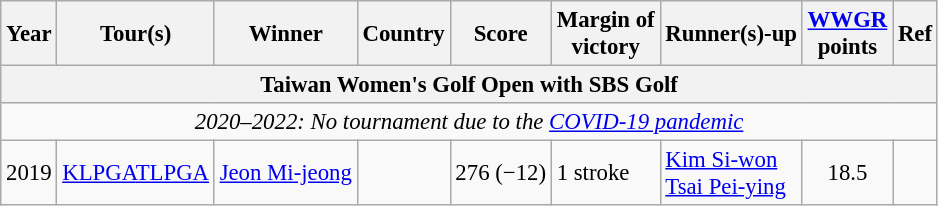<table class=wikitable style="font-size:95%">
<tr>
<th>Year</th>
<th>Tour(s)</th>
<th>Winner</th>
<th>Country</th>
<th>Score</th>
<th>Margin of<br>victory</th>
<th>Runner(s)-up</th>
<th><a href='#'>WWGR</a><br>points</th>
<th>Ref</th>
</tr>
<tr>
<th colspan=9>Taiwan Women's Golf Open with SBS Golf</th>
</tr>
<tr>
<td colspan=9 align=center><em>2020–2022: No tournament due to the <a href='#'>COVID-19 pandemic</a></em></td>
</tr>
<tr>
<td align=center>2019</td>
<td><a href='#'>KLPGA</a><a href='#'>TLPGA</a></td>
<td><a href='#'>Jeon Mi-jeong</a></td>
<td></td>
<td align=center>276 (−12)</td>
<td>1 stroke</td>
<td> <a href='#'>Kim Si-won</a><br> <a href='#'>Tsai Pei-ying</a></td>
<td align=center>18.5</td>
<td></td>
</tr>
</table>
